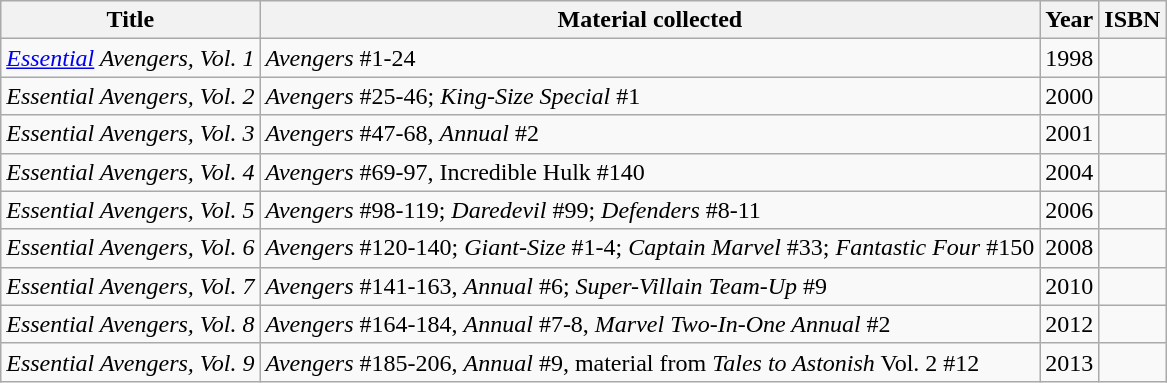<table class="wikitable sortable">
<tr>
<th>Title</th>
<th>Material collected</th>
<th>Year</th>
<th>ISBN</th>
</tr>
<tr>
<td><em><a href='#'>Essential</a> Avengers, Vol. 1</em></td>
<td><em>Avengers</em> #1-24</td>
<td>1998</td>
<td style=white-space:nowrap></td>
</tr>
<tr>
<td><em>Essential Avengers, Vol. 2</em></td>
<td><em>Avengers</em> #25-46; <em>King-Size Special</em> #1</td>
<td>2000</td>
<td></td>
</tr>
<tr>
<td><em>Essential Avengers, Vol. 3</em></td>
<td><em>Avengers</em> #47-68, <em>Annual</em> #2</td>
<td>2001</td>
<td></td>
</tr>
<tr>
<td><em>Essential Avengers, Vol. 4</em></td>
<td><em>Avengers</em> #69-97, Incredible Hulk #140</td>
<td>2004</td>
<td></td>
</tr>
<tr>
<td><em>Essential Avengers, Vol. 5</em></td>
<td><em>Avengers</em> #98-119; <em>Daredevil</em> #99; <em>Defenders</em> #8-11</td>
<td>2006</td>
<td></td>
</tr>
<tr>
<td><em>Essential Avengers, Vol. 6</em></td>
<td><em>Avengers</em> #120-140; <em>Giant-Size</em> #1-4; <em>Captain Marvel</em> #33; <em>Fantastic Four</em> #150</td>
<td>2008</td>
<td></td>
</tr>
<tr>
<td><em>Essential Avengers, Vol. 7</em></td>
<td><em>Avengers</em> #141-163, <em>Annual</em> #6; <em>Super-Villain Team-Up</em> #9</td>
<td>2010</td>
<td></td>
</tr>
<tr>
<td><em>Essential Avengers, Vol. 8</em></td>
<td><em>Avengers</em> #164-184, <em>Annual</em> #7-8, <em>Marvel Two-In-One Annual</em> #2</td>
<td>2012</td>
<td></td>
</tr>
<tr>
<td><em>Essential Avengers, Vol. 9</em></td>
<td><em>Avengers</em> #185-206, <em>Annual</em> #9, material from <em>Tales to Astonish</em> Vol. 2 #12</td>
<td>2013</td>
<td></td>
</tr>
</table>
